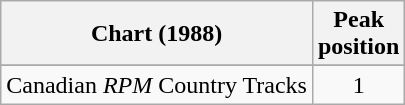<table class="wikitable sortable">
<tr>
<th align="left">Chart (1988)</th>
<th align="center">Peak<br>position</th>
</tr>
<tr>
</tr>
<tr>
<td align="left">Canadian <em>RPM</em> Country Tracks</td>
<td align="center">1</td>
</tr>
</table>
